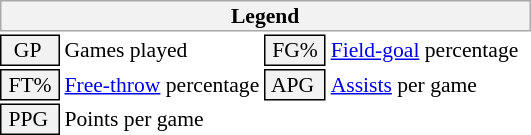<table class="toccolours" style="font-size: 90%; white-space: nowrap;">
<tr>
<th colspan="6" style="background:#f2f2f2; border:1px solid #aaa;">Legend</th>
</tr>
<tr>
<td style="background:#f2f2f2; border:1px solid black;">  GP</td>
<td>Games played</td>
<td style="background:#f2f2f2; border:1px solid black;"> FG% </td>
<td style="padding-right: 8px"><a href='#'>Field-goal</a> percentage</td>
</tr>
<tr>
<td style="background:#f2f2f2; border:1px solid black;"> FT% </td>
<td><a href='#'>Free-throw</a> percentage</td>
<td style="background:#f2f2f2; border:1px solid black;"> APG </td>
<td><a href='#'>Assists</a> per game</td>
</tr>
<tr>
<td style="background:#f2f2f2; border:1px solid black;"> PPG </td>
<td>Points per game</td>
</tr>
<tr>
</tr>
</table>
